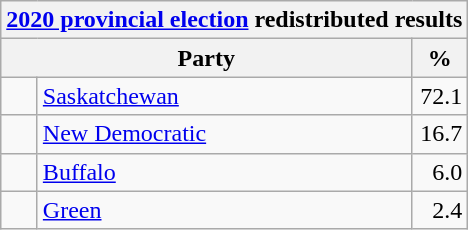<table class="wikitable">
<tr>
<th colspan="4"><a href='#'>2020 provincial election</a> redistributed results</th>
</tr>
<tr>
<th bgcolor="#DDDDFF" width="130px" colspan="2">Party</th>
<th bgcolor="#DDDDFF" width="30px">%</th>
</tr>
<tr>
<td> </td>
<td><a href='#'>Saskatchewan</a></td>
<td align=right>72.1</td>
</tr>
<tr>
<td> </td>
<td><a href='#'>New Democratic</a></td>
<td align=right>16.7</td>
</tr>
<tr>
<td> </td>
<td><a href='#'>Buffalo</a></td>
<td align=right>6.0</td>
</tr>
<tr>
<td> </td>
<td><a href='#'>Green</a></td>
<td align=right>2.4</td>
</tr>
</table>
